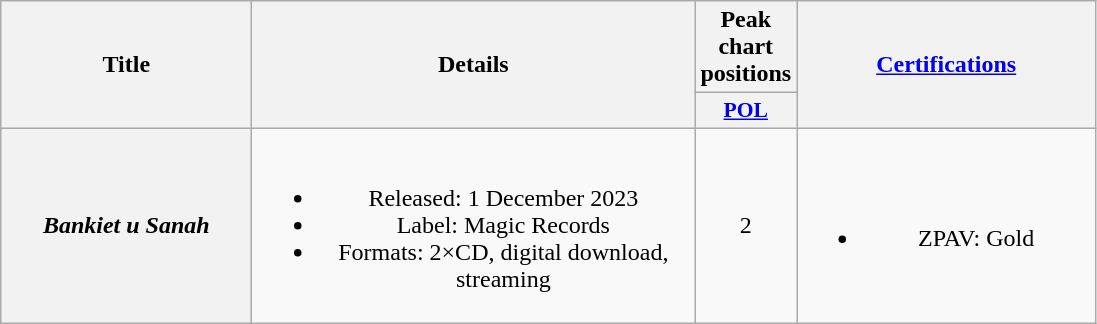<table class="wikitable plainrowheaders" style="text-align:center;">
<tr>
<th scope="col" rowspan="2" style="width:10em;">Title</th>
<th scope="col" rowspan="2" style="width:18em;">Details</th>
<th>Peak chart positions</th>
<th scope="col" rowspan="2" style="width:12em;"><a href='#'>Certifications</a></th>
</tr>
<tr>
<th scope="col" style="width:3em;font-size:90%;"><a href='#'>POL</a><br></th>
</tr>
<tr>
<th scope="row"><em>Bankiet u Sanah</em></th>
<td><br><ul><li>Released: 1 December 2023</li><li>Label: Magic Records</li><li>Formats: 2×CD, digital download, streaming</li></ul></td>
<td>2</td>
<td><br><ul><li>ZPAV: Gold</li></ul></td>
</tr>
</table>
